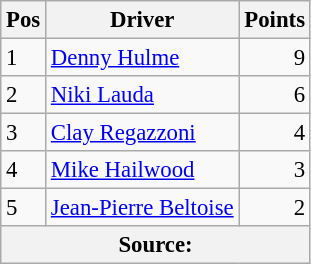<table class="wikitable" style="font-size: 95%;">
<tr>
<th>Pos</th>
<th>Driver</th>
<th>Points</th>
</tr>
<tr>
<td>1</td>
<td> <a href='#'>Denny Hulme</a></td>
<td style="text-align:right;">9</td>
</tr>
<tr>
<td>2</td>
<td> <a href='#'>Niki Lauda</a></td>
<td style="text-align:right;">6</td>
</tr>
<tr>
<td>3</td>
<td> <a href='#'>Clay Regazzoni</a></td>
<td style="text-align:right;">4</td>
</tr>
<tr>
<td>4</td>
<td> <a href='#'>Mike Hailwood</a></td>
<td style="text-align:right;">3</td>
</tr>
<tr>
<td>5</td>
<td> <a href='#'>Jean-Pierre Beltoise</a></td>
<td style="text-align:right;">2</td>
</tr>
<tr>
<th colspan=3>Source:</th>
</tr>
</table>
